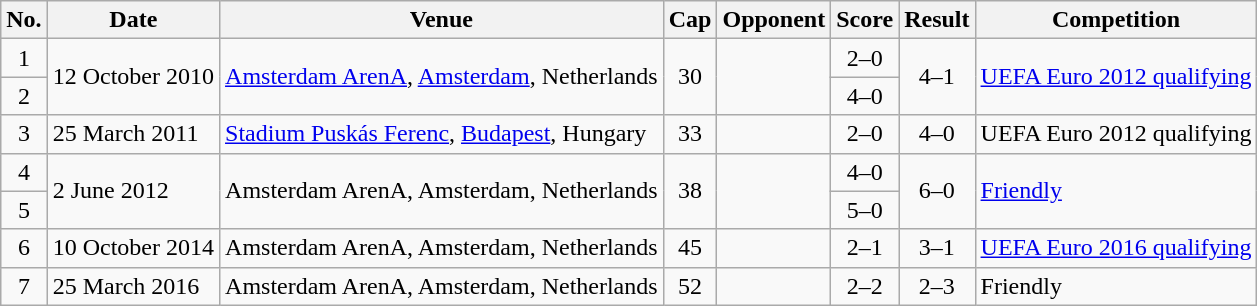<table class="wikitable sortable">
<tr>
<th scope="col">No.</th>
<th scope="col">Date</th>
<th scope="col">Venue</th>
<th scope="col">Cap</th>
<th scope="col">Opponent</th>
<th scope="col">Score</th>
<th scope="col">Result</th>
<th scope="col">Competition</th>
</tr>
<tr>
<td style="text-align:center">1</td>
<td rowspan="2">12 October 2010</td>
<td rowspan="2"><a href='#'>Amsterdam ArenA</a>, <a href='#'>Amsterdam</a>, Netherlands</td>
<td rowspan="2" style="text-align:center">30</td>
<td rowspan="2"></td>
<td style="text-align:center">2–0</td>
<td rowspan="2" style="text-align:center">4–1</td>
<td rowspan="2"><a href='#'>UEFA Euro 2012 qualifying</a></td>
</tr>
<tr>
<td style="text-align:center">2</td>
<td style="text-align:center">4–0</td>
</tr>
<tr>
<td style="text-align:center">3</td>
<td>25 March 2011</td>
<td><a href='#'>Stadium Puskás Ferenc</a>, <a href='#'>Budapest</a>, Hungary</td>
<td style="text-align:center">33</td>
<td></td>
<td style="text-align:center">2–0</td>
<td style="text-align:center">4–0</td>
<td>UEFA Euro 2012 qualifying</td>
</tr>
<tr>
<td style="text-align:center">4</td>
<td rowspan="2">2 June 2012</td>
<td rowspan="2">Amsterdam ArenA, Amsterdam, Netherlands</td>
<td rowspan="2" style="text-align:center">38</td>
<td rowspan="2"></td>
<td style="text-align:center">4–0</td>
<td rowspan="2" style="text-align:center">6–0</td>
<td rowspan="2"><a href='#'>Friendly</a></td>
</tr>
<tr>
<td style="text-align:center">5</td>
<td style="text-align:center">5–0</td>
</tr>
<tr>
<td style="text-align:center">6</td>
<td>10 October 2014</td>
<td>Amsterdam ArenA, Amsterdam, Netherlands</td>
<td style="text-align:center">45</td>
<td></td>
<td style="text-align:center">2–1</td>
<td style="text-align:center">3–1</td>
<td><a href='#'>UEFA Euro 2016 qualifying</a></td>
</tr>
<tr>
<td style="text-align:center">7</td>
<td>25 March 2016</td>
<td>Amsterdam ArenA, Amsterdam, Netherlands</td>
<td style="text-align:center">52</td>
<td></td>
<td style="text-align:center">2–2</td>
<td style="text-align:center">2–3</td>
<td>Friendly</td>
</tr>
</table>
